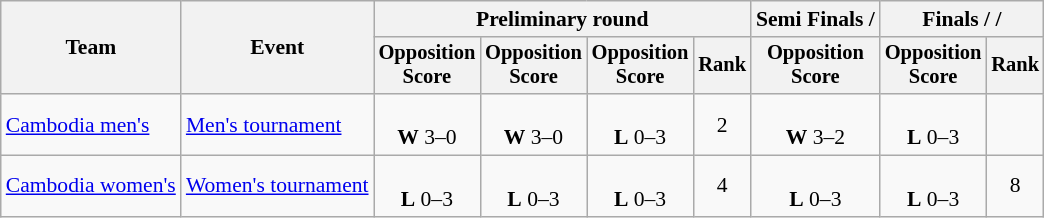<table class="wikitable" style="font-size:90%">
<tr>
<th rowspan=2>Team</th>
<th rowspan=2>Event</th>
<th colspan="4">Preliminary round</th>
<th colspan=1>Semi Finals / </th>
<th colspan=2>Finals /  / </th>
</tr>
<tr style="font-size:95%">
<th>Opposition<br>Score</th>
<th>Opposition<br>Score</th>
<th>Opposition<br>Score</th>
<th>Rank</th>
<th>Opposition<br>Score</th>
<th>Opposition<br>Score</th>
<th>Rank</th>
</tr>
<tr align=center>
<td align=left><a href='#'>Cambodia men's</a></td>
<td align=left><a href='#'>Men's tournament</a></td>
<td><br> <strong>W</strong> 3–0</td>
<td><br> <strong>W</strong> 3–0</td>
<td><br> <strong>L</strong> 0–3</td>
<td>2</td>
<td><br> <strong>W</strong> 3–2</td>
<td><br> <strong>L</strong> 0–3</td>
<td></td>
</tr>
<tr align=center>
<td align=left><a href='#'>Cambodia women's</a></td>
<td align=left><a href='#'>Women's tournament</a></td>
<td><br> <strong>L</strong> 0–3</td>
<td><br> <strong>L</strong> 0–3</td>
<td><br> <strong>L</strong> 0–3</td>
<td>4</td>
<td><br> <strong>L</strong> 0–3</td>
<td><br> <strong>L</strong> 0–3</td>
<td>8</td>
</tr>
</table>
